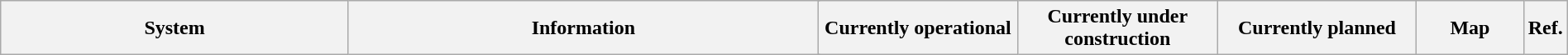<table class="wikitable" style="width:100%">
<tr>
<th style="width:23%">System</th>
<th style="width:31%" colspan=2>Information</th>
<th style="width:13%">Currently operational</th>
<th style="width:13%">Currently under construction</th>
<th style="width:13%">Currently planned</th>
<th style="width:18%">Map</th>
<th style="width:2%">Ref.<br>


</th>
</tr>
</table>
